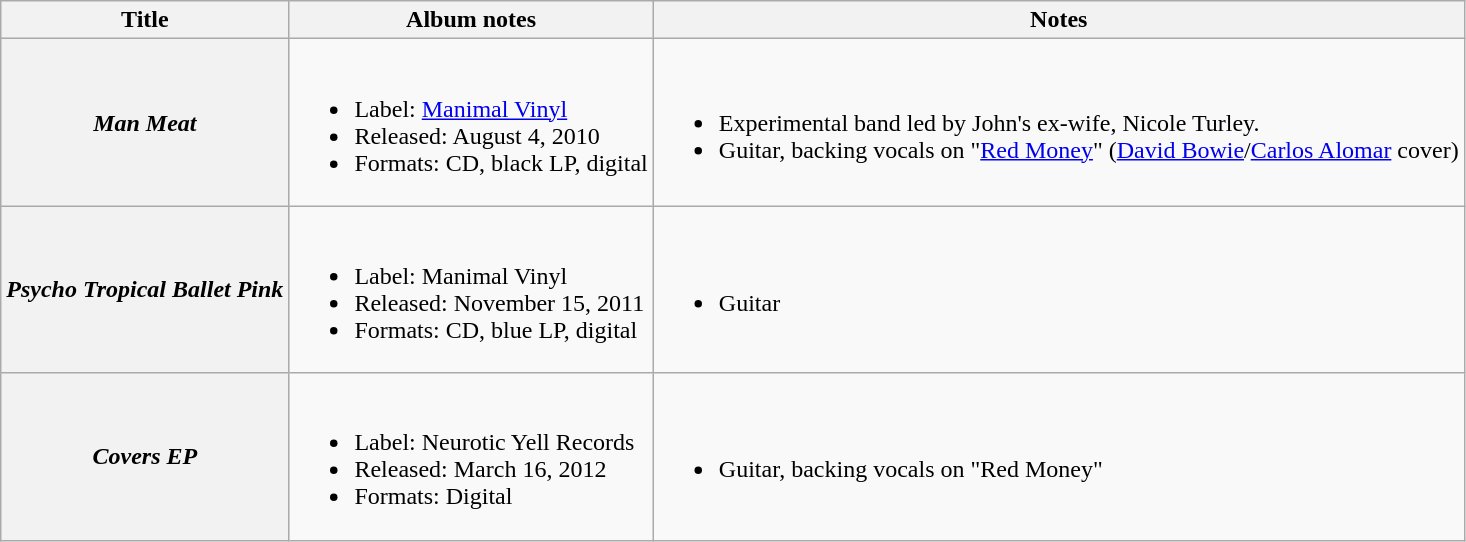<table class="wikitable plainrowheaders">
<tr>
<th scope="col">Title</th>
<th scope="col">Album notes</th>
<th scope="col">Notes</th>
</tr>
<tr>
<th scope="row"><em>Man Meat</em></th>
<td><br><ul><li>Label: <a href='#'>Manimal Vinyl</a></li><li>Released: August 4, 2010</li><li>Formats: CD, black LP, digital</li></ul></td>
<td><br><ul><li>Experimental band led by John's ex-wife, Nicole Turley.</li><li>Guitar, backing vocals on "<a href='#'>Red Money</a>" (<a href='#'>David Bowie</a>/<a href='#'>Carlos Alomar</a> cover)</li></ul></td>
</tr>
<tr>
<th scope="row"><em>Psycho Tropical Ballet Pink</em></th>
<td><br><ul><li>Label: Manimal Vinyl</li><li>Released: November 15, 2011</li><li>Formats: CD, blue LP, digital</li></ul></td>
<td><br><ul><li>Guitar</li></ul></td>
</tr>
<tr>
<th scope="row"><em>Covers EP</em></th>
<td><br><ul><li>Label: Neurotic Yell Records</li><li>Released: March 16, 2012</li><li>Formats: Digital</li></ul></td>
<td><br><ul><li>Guitar, backing vocals on "Red Money"</li></ul></td>
</tr>
</table>
